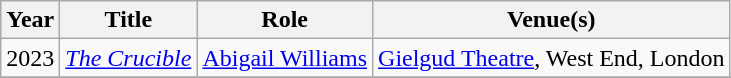<table class="wikitable sortable">
<tr>
<th>Year</th>
<th>Title</th>
<th>Role</th>
<th>Venue(s)</th>
</tr>
<tr>
<td>2023</td>
<td><em><a href='#'>The Crucible</a></em></td>
<td><a href='#'>Abigail Williams</a></td>
<td><a href='#'>Gielgud Theatre</a>, West End, London</td>
</tr>
<tr>
</tr>
</table>
